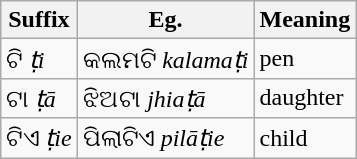<table class="wikitable">
<tr>
<th>Suffix</th>
<th>Eg.</th>
<th>Meaning</th>
</tr>
<tr>
<td>ଟି <em>ṭi</em></td>
<td>କଲମଟି <em>kalamaṭi</em></td>
<td>pen</td>
</tr>
<tr>
<td>ଟା <em>ṭā</em></td>
<td>ଝିଅଟା <em>jhiaṭā</em></td>
<td>daughter</td>
</tr>
<tr>
<td>ଟିଏ <em>ṭie</em></td>
<td>ପିଲାଟିଏ <em>pilāṭie</em></td>
<td>child</td>
</tr>
</table>
